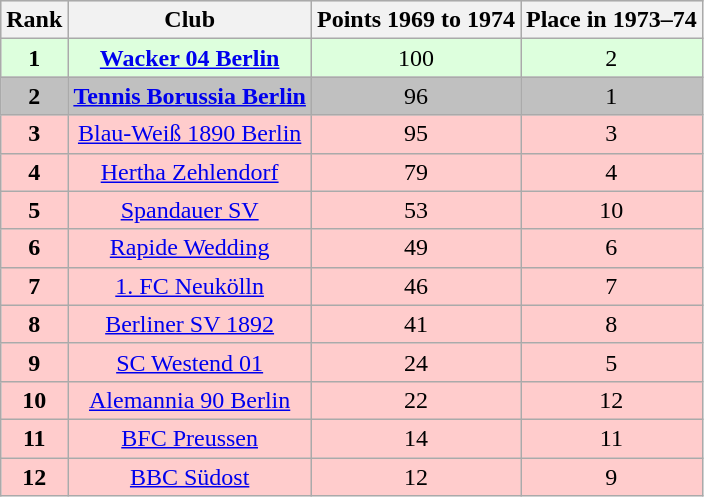<table class="wikitable sortable">
<tr align="center" bgcolor="#dfdfdf">
<th><strong>Rank</strong></th>
<th><strong>Club</strong></th>
<th><strong>Points 1969 to 1974</strong></th>
<th><strong>Place in 1973–74</strong></th>
</tr>
<tr align="center">
<td bgcolor="#ddffdd"><strong>1</strong></td>
<td bgcolor="#ddffdd"><strong><a href='#'>Wacker 04 Berlin</a></strong></td>
<td bgcolor="#ddffdd">100</td>
<td bgcolor="#ddffdd">2</td>
</tr>
<tr align="center">
<td bgcolor="#C0C0C0"><strong>2</strong></td>
<td bgcolor="#C0C0C0"><strong><a href='#'>Tennis Borussia Berlin</a></strong></td>
<td bgcolor="#C0C0C0">96</td>
<td bgcolor="#C0C0C0">1</td>
</tr>
<tr align="center">
<td bgcolor="#ffcccc"><strong>3</strong></td>
<td bgcolor="#ffcccc"><a href='#'>Blau-Weiß 1890 Berlin</a></td>
<td bgcolor="#ffcccc">95</td>
<td bgcolor="#ffcccc">3</td>
</tr>
<tr align="center">
<td bgcolor="#ffcccc"><strong>4</strong></td>
<td bgcolor="#ffcccc"><a href='#'>Hertha Zehlendorf</a></td>
<td bgcolor="#ffcccc">79</td>
<td bgcolor="#ffcccc">4</td>
</tr>
<tr align="center">
<td bgcolor="#ffcccc"><strong>5</strong></td>
<td bgcolor="#ffcccc"><a href='#'>Spandauer SV</a></td>
<td bgcolor="#ffcccc">53</td>
<td bgcolor="#ffcccc">10</td>
</tr>
<tr align="center">
<td bgcolor="#ffcccc"><strong>6</strong></td>
<td bgcolor="#ffcccc"><a href='#'>Rapide Wedding</a></td>
<td bgcolor="#ffcccc">49</td>
<td bgcolor="#ffcccc">6</td>
</tr>
<tr align="center">
<td bgcolor="#ffcccc"><strong>7</strong></td>
<td bgcolor="#ffcccc"><a href='#'>1. FC Neukölln</a></td>
<td bgcolor="#ffcccc">46</td>
<td bgcolor="#ffcccc">7</td>
</tr>
<tr align="center">
<td bgcolor="#ffcccc"><strong>8</strong></td>
<td bgcolor="#ffcccc"><a href='#'>Berliner SV 1892</a></td>
<td bgcolor="#ffcccc">41</td>
<td bgcolor="#ffcccc">8</td>
</tr>
<tr align="center">
<td bgcolor="#ffcccc"><strong>9</strong></td>
<td bgcolor="#ffcccc"><a href='#'>SC Westend 01</a></td>
<td bgcolor="#ffcccc">24</td>
<td bgcolor="#ffcccc">5</td>
</tr>
<tr align="center">
<td bgcolor="#ffcccc"><strong>10</strong></td>
<td bgcolor="#ffcccc"><a href='#'>Alemannia 90 Berlin</a></td>
<td bgcolor="#ffcccc">22</td>
<td bgcolor="#ffcccc">12</td>
</tr>
<tr align="center">
<td bgcolor="#ffcccc"><strong>11</strong></td>
<td bgcolor="#ffcccc"><a href='#'>BFC Preussen</a></td>
<td bgcolor="#ffcccc">14</td>
<td bgcolor="#ffcccc">11</td>
</tr>
<tr align="center">
<td bgcolor="#ffcccc"><strong>12</strong></td>
<td bgcolor="#ffcccc"><a href='#'>BBC Südost</a></td>
<td bgcolor="#ffcccc">12</td>
<td bgcolor="#ffcccc">9</td>
</tr>
</table>
